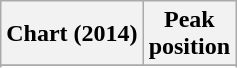<table class="wikitable sortable plainrowheaders" style="text-align:center">
<tr>
<th scope="col">Chart (2014)</th>
<th scope="col">Peak<br> position</th>
</tr>
<tr>
</tr>
<tr>
</tr>
<tr>
</tr>
<tr>
</tr>
<tr>
</tr>
</table>
